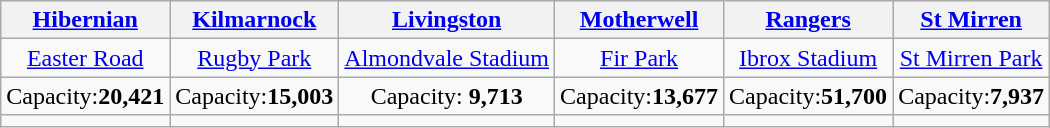<table class="wikitable" style="text-align:center">
<tr>
<th><a href='#'>Hibernian</a></th>
<th><a href='#'>Kilmarnock</a></th>
<th><a href='#'>Livingston</a></th>
<th><a href='#'>Motherwell</a></th>
<th><a href='#'>Rangers</a></th>
<th><a href='#'>St Mirren</a></th>
</tr>
<tr>
<td><a href='#'>Easter Road</a></td>
<td><a href='#'>Rugby Park</a></td>
<td><a href='#'>Almondvale Stadium</a></td>
<td><a href='#'>Fir Park</a></td>
<td><a href='#'>Ibrox Stadium</a></td>
<td><a href='#'>St Mirren Park</a></td>
</tr>
<tr>
<td>Capacity:<strong>20,421</strong></td>
<td>Capacity:<strong>15,003</strong></td>
<td>Capacity: <strong>9,713</strong></td>
<td>Capacity:<strong>13,677</strong></td>
<td>Capacity:<strong>51,700</strong></td>
<td>Capacity:<strong>7,937</strong></td>
</tr>
<tr>
<td></td>
<td></td>
<td></td>
<td></td>
<td></td>
<td></td>
</tr>
</table>
